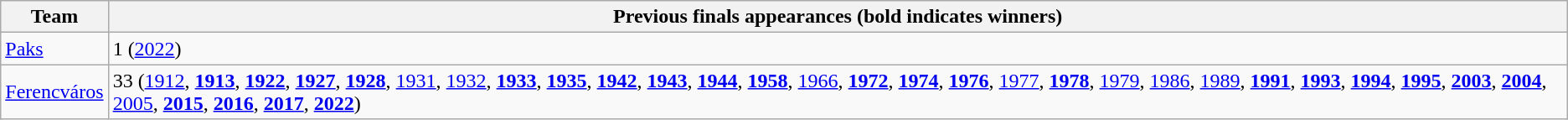<table class="wikitable">
<tr>
<th>Team</th>
<th>Previous finals appearances (bold indicates winners)</th>
</tr>
<tr>
<td><a href='#'>Paks</a></td>
<td>1 (<a href='#'>2022</a>)</td>
</tr>
<tr>
<td><a href='#'>Ferencváros</a></td>
<td>33 (<a href='#'>1912</a>, <strong><a href='#'>1913</a></strong>, <strong><a href='#'>1922</a></strong>, <strong><a href='#'>1927</a></strong>, <strong><a href='#'>1928</a></strong>, <a href='#'>1931</a>, <a href='#'>1932</a>, <strong><a href='#'>1933</a></strong>, <strong><a href='#'>1935</a></strong>, <strong><a href='#'>1942</a></strong>, <strong><a href='#'>1943</a></strong>, <strong><a href='#'>1944</a></strong>, <strong><a href='#'>1958</a></strong>, <a href='#'>1966</a>, <strong><a href='#'>1972</a></strong>, <strong><a href='#'>1974</a></strong>, <strong><a href='#'>1976</a></strong>, <a href='#'>1977</a>, <strong><a href='#'>1978</a></strong>, <a href='#'>1979</a>, <a href='#'>1986</a>, <a href='#'>1989</a>, <strong><a href='#'>1991</a></strong>, <strong><a href='#'>1993</a></strong>, <strong><a href='#'>1994</a></strong>, <strong><a href='#'>1995</a></strong>, <strong><a href='#'>2003</a></strong>, <strong><a href='#'>2004</a></strong>, <a href='#'>2005</a>, <strong><a href='#'>2015</a></strong>, <strong><a href='#'>2016</a></strong>, <strong><a href='#'>2017</a></strong>, <strong><a href='#'>2022</a></strong>)</td>
</tr>
</table>
